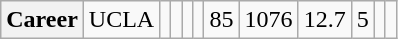<table class="wikitable sortable">
<tr>
<th>Career</th>
<td>UCLA</td>
<td></td>
<td></td>
<td></td>
<td></td>
<td>85</td>
<td>1076</td>
<td>12.7</td>
<td>5</td>
<td></td>
<td></td>
</tr>
</table>
